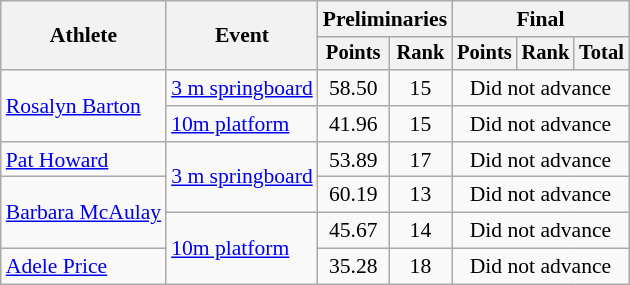<table class="wikitable" style="font-size:90%">
<tr>
<th rowspan="2">Athlete</th>
<th rowspan="2">Event</th>
<th colspan=2>Preliminaries</th>
<th colspan=3>Final</th>
</tr>
<tr style="font-size:95%">
<th>Points</th>
<th>Rank</th>
<th>Points</th>
<th>Rank</th>
<th>Total</th>
</tr>
<tr align=center>
<td align=left rowspan=2><a href='#'>Rosalyn Barton</a></td>
<td align=left><a href='#'>3 m springboard</a></td>
<td>58.50</td>
<td>15</td>
<td colspan=3>Did not advance</td>
</tr>
<tr align=center>
<td align=left rowspan=1><a href='#'>10m platform</a></td>
<td>41.96</td>
<td>15</td>
<td colspan=3>Did not advance</td>
</tr>
<tr align=center>
<td align=left><a href='#'>Pat Howard</a></td>
<td align=left rowspan=2><a href='#'>3 m springboard</a></td>
<td>53.89</td>
<td>17</td>
<td colspan=6>Did not advance</td>
</tr>
<tr align=center>
<td align=left rowspan=2><a href='#'>Barbara McAulay</a></td>
<td>60.19</td>
<td>13</td>
<td colspan=6>Did not advance</td>
</tr>
<tr align=center>
<td align=left rowspan=2><a href='#'>10m platform</a></td>
<td>45.67</td>
<td>14</td>
<td colspan=3>Did not advance</td>
</tr>
<tr align=center>
<td align=left><a href='#'>Adele Price</a></td>
<td>35.28</td>
<td>18</td>
<td colspan=3>Did not advance</td>
</tr>
</table>
